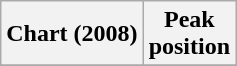<table class="wikitable plainrowheaders sortable" style="text-align:center;" border="1">
<tr>
<th scope="col">Chart (2008)</th>
<th scope="col">Peak<br>position</th>
</tr>
<tr>
</tr>
</table>
